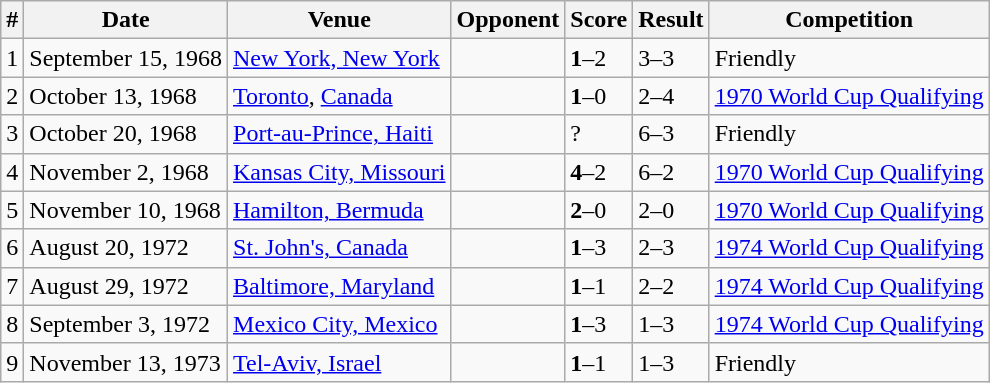<table class="wikitable collapsible expanded">
<tr>
<th>#</th>
<th>Date</th>
<th>Venue</th>
<th>Opponent</th>
<th>Score</th>
<th>Result</th>
<th>Competition</th>
</tr>
<tr>
<td>1</td>
<td>September 15, 1968</td>
<td><a href='#'>New York, New York</a></td>
<td></td>
<td><strong>1</strong>–2</td>
<td>3–3</td>
<td>Friendly</td>
</tr>
<tr>
<td>2</td>
<td>October 13, 1968</td>
<td><a href='#'>Toronto</a>, <a href='#'>Canada</a></td>
<td></td>
<td><strong>1</strong>–0</td>
<td>2–4</td>
<td><a href='#'>1970 World Cup Qualifying</a></td>
</tr>
<tr>
<td>3</td>
<td>October 20, 1968</td>
<td><a href='#'>Port-au-Prince, Haiti</a></td>
<td></td>
<td>?</td>
<td>6–3</td>
<td>Friendly</td>
</tr>
<tr>
<td>4</td>
<td>November 2, 1968</td>
<td><a href='#'>Kansas City, Missouri</a></td>
<td></td>
<td><strong>4</strong>–2</td>
<td>6–2</td>
<td><a href='#'>1970 World Cup Qualifying</a></td>
</tr>
<tr>
<td>5</td>
<td>November 10, 1968</td>
<td><a href='#'>Hamilton, Bermuda</a></td>
<td></td>
<td><strong>2</strong>–0</td>
<td>2–0</td>
<td><a href='#'>1970 World Cup Qualifying</a></td>
</tr>
<tr>
<td>6</td>
<td>August 20, 1972</td>
<td><a href='#'>St. John's, Canada</a></td>
<td></td>
<td><strong>1</strong>–3</td>
<td>2–3</td>
<td><a href='#'>1974 World Cup Qualifying</a></td>
</tr>
<tr>
<td>7</td>
<td>August 29, 1972</td>
<td><a href='#'>Baltimore, Maryland</a></td>
<td></td>
<td><strong>1</strong>–1</td>
<td>2–2</td>
<td><a href='#'>1974 World Cup Qualifying</a></td>
</tr>
<tr>
<td>8</td>
<td>September 3, 1972</td>
<td><a href='#'>Mexico City, Mexico</a></td>
<td></td>
<td><strong>1</strong>–3</td>
<td>1–3</td>
<td><a href='#'>1974 World Cup Qualifying</a></td>
</tr>
<tr>
<td>9</td>
<td>November 13, 1973</td>
<td><a href='#'>Tel-Aviv, Israel</a></td>
<td></td>
<td><strong>1</strong>–1</td>
<td>1–3</td>
<td>Friendly</td>
</tr>
</table>
